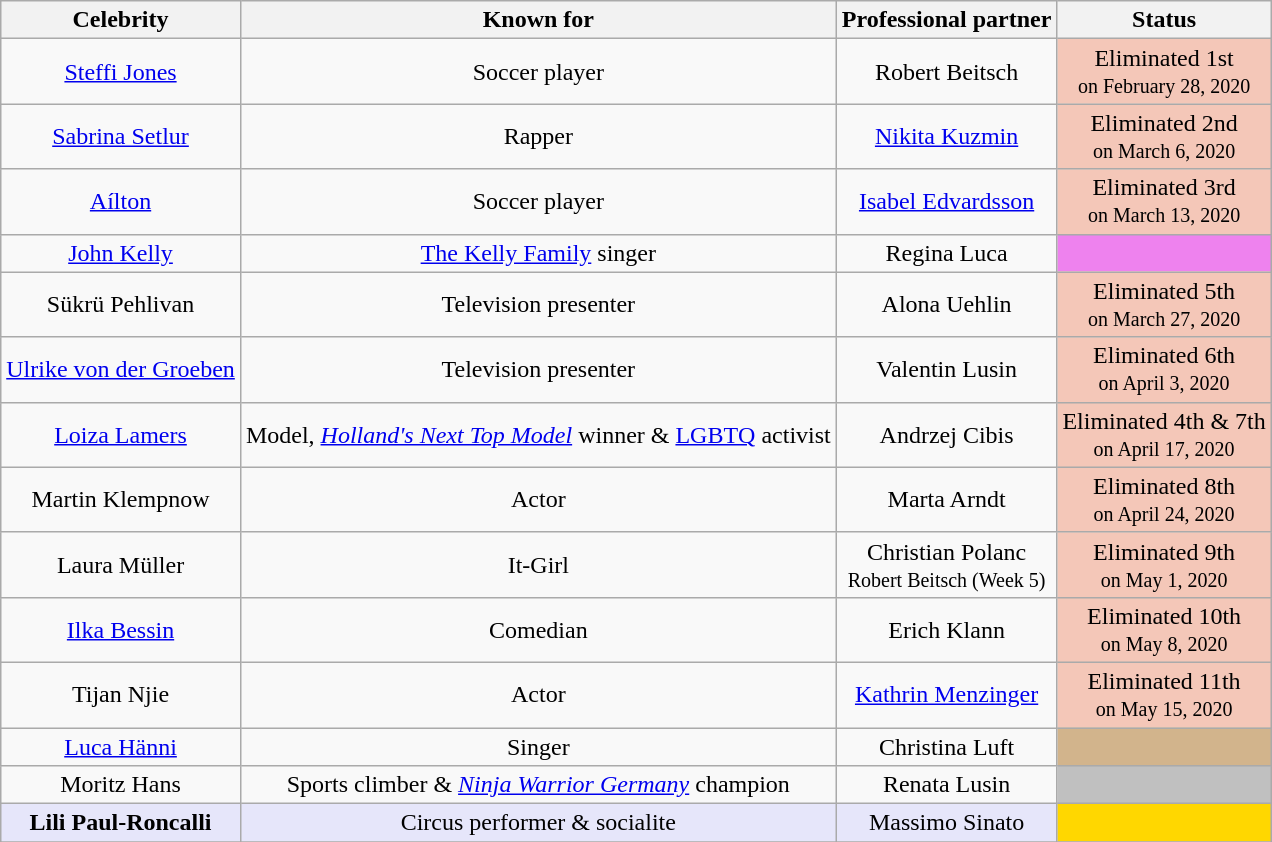<table class= "wikitable sortable" style="text-align: center; margin:auto; align: center">
<tr>
<th>Celebrity</th>
<th>Known for</th>
<th>Professional partner</th>
<th>Status</th>
</tr>
<tr>
<td><a href='#'>Steffi Jones</a></td>
<td>Soccer player</td>
<td>Robert Beitsch</td>
<td bgcolor="#F4C7B8">Eliminated 1st<br><small>on February 28, 2020</small></td>
</tr>
<tr>
<td><a href='#'>Sabrina Setlur</a></td>
<td>Rapper</td>
<td><a href='#'>Nikita Kuzmin</a></td>
<td bgcolor="#F4C7B8">Eliminated 2nd<br><small>on March 6, 2020</small></td>
</tr>
<tr>
<td><a href='#'>Aílton</a></td>
<td>Soccer player</td>
<td><a href='#'>Isabel Edvardsson</a></td>
<td bgcolor="#F4C7B8">Eliminated 3rd<br><small>on March 13, 2020</small></td>
</tr>
<tr>
<td><a href='#'>John Kelly</a></td>
<td><a href='#'>The Kelly Family</a> singer</td>
<td>Regina Luca</td>
<td bgcolor="violet"></td>
</tr>
<tr>
<td>Sükrü Pehlivan</td>
<td>Television presenter</td>
<td>Alona Uehlin</td>
<td bgcolor="#F4C7B8">Eliminated 5th<br><small>on March 27, 2020</small></td>
</tr>
<tr>
<td><a href='#'>Ulrike von der Groeben</a></td>
<td>Television presenter</td>
<td>Valentin Lusin</td>
<td bgcolor="#F4C7B8">Eliminated 6th<br><small>on April 3, 2020</small></td>
</tr>
<tr>
<td><a href='#'>Loiza Lamers</a></td>
<td>Model, <em><a href='#'>Holland's Next Top Model</a></em> winner & <a href='#'>LGBTQ</a> activist</td>
<td>Andrzej Cibis</td>
<td bgcolor="#F4C7B8">Eliminated 4th & 7th<br><small>on April 17, 2020</small></td>
</tr>
<tr>
<td>Martin Klempnow</td>
<td>Actor</td>
<td>Marta Arndt</td>
<td bgcolor="#F4C7B8">Eliminated 8th<br><small>on April 24, 2020</small></td>
</tr>
<tr>
<td>Laura Müller</td>
<td>It-Girl</td>
<td>Christian Polanc<br><small>Robert Beitsch (Week 5)</small></td>
<td bgcolor="#F4C7B8">Eliminated 9th<br><small>on May 1, 2020</small></td>
</tr>
<tr>
<td><a href='#'>Ilka Bessin</a></td>
<td>Comedian</td>
<td>Erich Klann</td>
<td bgcolor="#F4C7B8">Eliminated 10th<br><small>on May 8, 2020</small></td>
</tr>
<tr>
<td>Tijan Njie</td>
<td>Actor</td>
<td><a href='#'>Kathrin Menzinger</a></td>
<td bgcolor="#F4C7B8">Eliminated 11th<br><small>on May 15, 2020</small></td>
</tr>
<tr>
<td><a href='#'>Luca Hänni</a></td>
<td>Singer</td>
<td>Christina Luft</td>
<td bgcolor="tan"></td>
</tr>
<tr>
<td>Moritz Hans</td>
<td>Sports climber & <em><a href='#'>Ninja Warrior Germany</a></em> champion</td>
<td>Renata Lusin</td>
<td bgcolor="silver"></td>
</tr>
<tr bgcolor="lavender">
<td><strong>Lili Paul-Roncalli</strong></td>
<td>Circus performer & socialite</td>
<td>Massimo Sinato</td>
<td bgcolor="gold"></td>
</tr>
<tr>
</tr>
</table>
